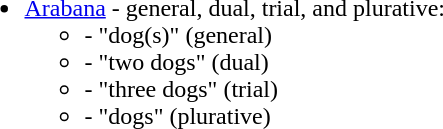<table>
<tr>
<td><br><ul><li><a href='#'>Arabana</a> - general, dual, trial, and plurative:<ul><li> - "dog(s)" (general)</li><li> - "two dogs" (dual)</li><li> - "three dogs" (trial)</li><li> - "dogs" (plurative)</li></ul></li></ul></td>
</tr>
</table>
